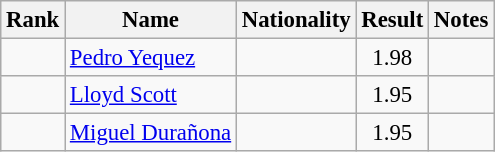<table class="wikitable sortable" style="text-align:center;font-size:95%">
<tr>
<th>Rank</th>
<th>Name</th>
<th>Nationality</th>
<th>Result</th>
<th>Notes</th>
</tr>
<tr>
<td></td>
<td align=left><a href='#'>Pedro Yequez</a></td>
<td align=left></td>
<td>1.98</td>
<td></td>
</tr>
<tr>
<td></td>
<td align=left><a href='#'>Lloyd Scott</a></td>
<td align=left></td>
<td>1.95</td>
<td></td>
</tr>
<tr>
<td></td>
<td align=left><a href='#'>Miguel Durañona</a></td>
<td align=left></td>
<td>1.95</td>
<td></td>
</tr>
</table>
